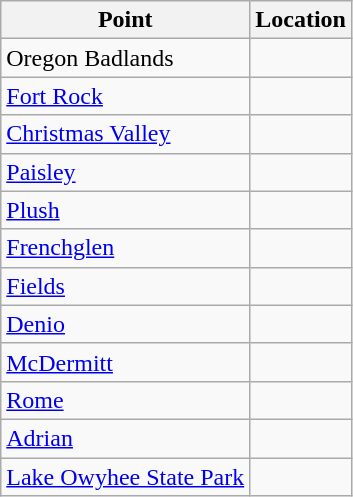<table class="wikitable sortable">
<tr>
<th>Point</th>
<th>Location</th>
</tr>
<tr>
<td>Oregon Badlands</td>
<td></td>
</tr>
<tr>
<td><a href='#'>Fort Rock</a></td>
<td></td>
</tr>
<tr>
<td><a href='#'>Christmas Valley</a></td>
<td></td>
</tr>
<tr>
<td><a href='#'>Paisley</a></td>
<td></td>
</tr>
<tr>
<td><a href='#'>Plush</a></td>
<td></td>
</tr>
<tr>
<td><a href='#'>Frenchglen</a></td>
<td></td>
</tr>
<tr>
<td><a href='#'>Fields</a></td>
<td></td>
</tr>
<tr>
<td><a href='#'>Denio</a></td>
<td></td>
</tr>
<tr>
<td><a href='#'>McDermitt</a></td>
<td></td>
</tr>
<tr>
<td><a href='#'>Rome</a></td>
<td></td>
</tr>
<tr>
<td><a href='#'>Adrian</a></td>
<td></td>
</tr>
<tr>
<td><a href='#'>Lake Owyhee State Park</a></td>
<td></td>
</tr>
</table>
